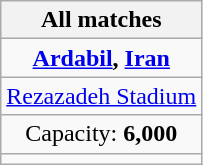<table class=wikitable style=text-align:center>
<tr>
<th>All matches</th>
</tr>
<tr>
<td> <strong><a href='#'>Ardabil</a>, <a href='#'>Iran</a></strong></td>
</tr>
<tr>
<td><a href='#'>Rezazadeh Stadium</a></td>
</tr>
<tr>
<td>Capacity: <strong>6,000</strong></td>
</tr>
<tr>
<td></td>
</tr>
</table>
